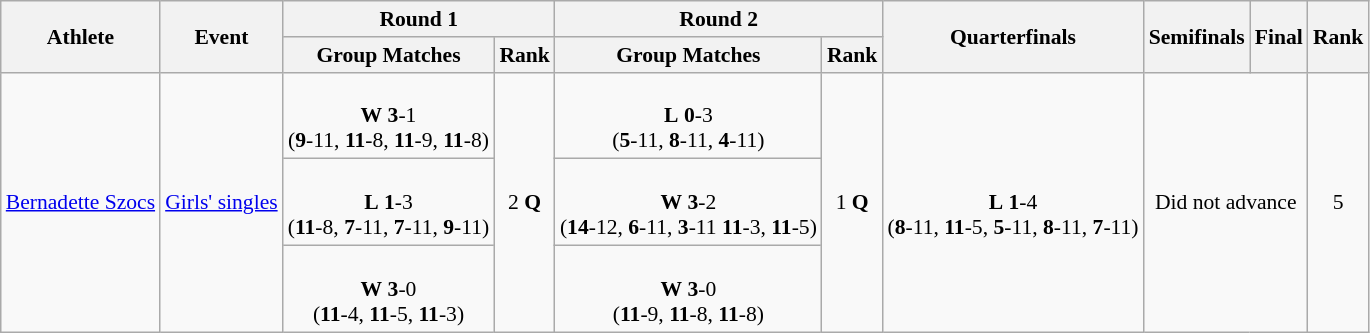<table class="wikitable" border="1" style="font-size:90%">
<tr>
<th rowspan=2>Athlete</th>
<th rowspan=2>Event</th>
<th colspan=2>Round 1</th>
<th colspan=2>Round 2</th>
<th rowspan=2>Quarterfinals</th>
<th rowspan=2>Semifinals</th>
<th rowspan=2>Final</th>
<th rowspan=2>Rank</th>
</tr>
<tr>
<th>Group Matches</th>
<th>Rank</th>
<th>Group Matches</th>
<th>Rank</th>
</tr>
<tr>
<td rowspan=3><a href='#'>Bernadette Szocs</a></td>
<td rowspan=3><a href='#'>Girls' singles</a></td>
<td align=center> <br> <strong>W</strong> <strong>3</strong>-1 <br> (<strong>9</strong>-11, <strong>11</strong>-8, <strong>11</strong>-9, <strong>11</strong>-8)</td>
<td rowspan=3 align=center>2 <strong>Q</strong></td>
<td align=center> <br> <strong>L</strong> <strong>0</strong>-3 <br> (<strong>5</strong>-11, <strong>8</strong>-11, <strong>4</strong>-11)</td>
<td rowspan=3 align=center>1 <strong>Q</strong></td>
<td rowspan=3 align=center> <br> <strong>L</strong> <strong>1</strong>-4 <br> (<strong>8</strong>-11, <strong>11</strong>-5, <strong>5</strong>-11, <strong>8</strong>-11, <strong>7</strong>-11)</td>
<td rowspan=3 colspan=2 align=center>Did not advance</td>
<td rowspan=3 align=center>5</td>
</tr>
<tr>
<td align=center> <br> <strong>L</strong> <strong>1</strong>-3 <br> (<strong>11</strong>-8, <strong>7</strong>-11, <strong>7</strong>-11, <strong>9</strong>-11)</td>
<td align=center> <br> <strong>W</strong> <strong>3</strong>-2 <br> (<strong>14</strong>-12, <strong>6</strong>-11, <strong>3</strong>-11 <strong>11</strong>-3, <strong>11</strong>-5)</td>
</tr>
<tr>
<td align=center> <br> <strong>W</strong> <strong>3</strong>-0 <br> (<strong>11</strong>-4, <strong>11</strong>-5, <strong>11</strong>-3)</td>
<td align=center> <br> <strong>W</strong> <strong>3</strong>-0 <br> (<strong>11</strong>-9, <strong>11</strong>-8, <strong>11</strong>-8)</td>
</tr>
</table>
